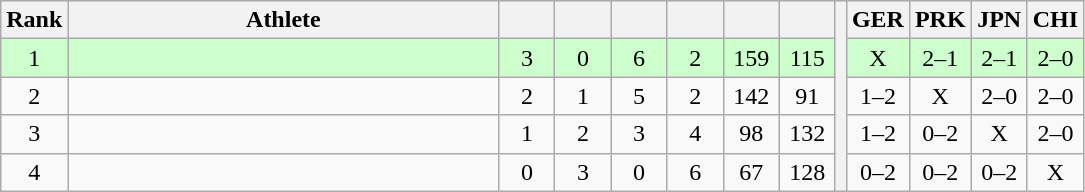<table class="wikitable" style="text-align:center">
<tr>
<th>Rank</th>
<th width=280>Athlete</th>
<th width=30></th>
<th width=30></th>
<th width=30></th>
<th width=30></th>
<th width=30></th>
<th width=30></th>
<th rowspan=5></th>
<th width=30>GER</th>
<th width=30>PRK</th>
<th width=30>JPN</th>
<th width=30>CHI</th>
</tr>
<tr style="background-color:#ccffcc;">
<td>1</td>
<td align=left></td>
<td>3</td>
<td>0</td>
<td>6</td>
<td>2</td>
<td>159</td>
<td>115</td>
<td>X</td>
<td>2–1</td>
<td>2–1</td>
<td>2–0</td>
</tr>
<tr>
<td>2</td>
<td align=left></td>
<td>2</td>
<td>1</td>
<td>5</td>
<td>2</td>
<td>142</td>
<td>91</td>
<td>1–2</td>
<td>X</td>
<td>2–0</td>
<td>2–0</td>
</tr>
<tr>
<td>3</td>
<td align=left></td>
<td>1</td>
<td>2</td>
<td>3</td>
<td>4</td>
<td>98</td>
<td>132</td>
<td>1–2</td>
<td>0–2</td>
<td>X</td>
<td>2–0</td>
</tr>
<tr>
<td>4</td>
<td align=left></td>
<td>0</td>
<td>3</td>
<td>0</td>
<td>6</td>
<td>67</td>
<td>128</td>
<td>0–2</td>
<td>0–2</td>
<td>0–2</td>
<td>X</td>
</tr>
</table>
